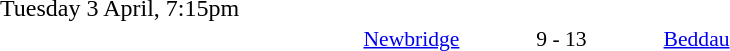<table style="width:70%;" cellspacing="1">
<tr>
<th width=35%></th>
<th width=15%></th>
<th></th>
</tr>
<tr>
<td>Tuesday 3 April, 7:15pm</td>
</tr>
<tr style=font-size:90%>
<td align=right><a href='#'>Newbridge</a></td>
<td align=center>9 - 13</td>
<td><a href='#'>Beddau</a></td>
</tr>
</table>
